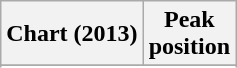<table class="wikitable plainrowheaders sortable" style="text-align:center;">
<tr>
<th scope="col">Chart (2013)</th>
<th scope="col">Peak<br>position</th>
</tr>
<tr>
</tr>
<tr>
</tr>
</table>
